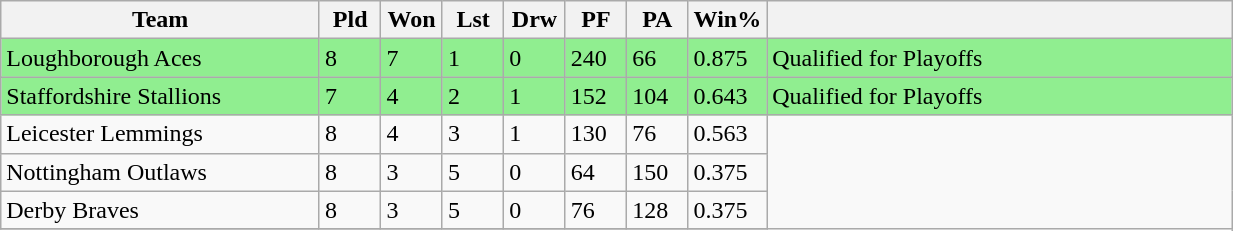<table class="wikitable" width=65%">
<tr>
<th width=26%>Team</th>
<th width=5%>Pld</th>
<th width=5%>Won</th>
<th width=5%>Lst</th>
<th width=5%>Drw</th>
<th width=5%>PF</th>
<th width=5%>PA</th>
<th width=6%>Win%</th>
<th width=38%></th>
</tr>
<tr style="background:lightgreen">
<td>Loughborough Aces</td>
<td>8</td>
<td>7</td>
<td>1</td>
<td>0</td>
<td>240</td>
<td>66</td>
<td>0.875</td>
<td>Qualified for Playoffs</td>
</tr>
<tr style="background:lightgreen">
<td>Staffordshire Stallions</td>
<td>7</td>
<td>4</td>
<td>2</td>
<td>1</td>
<td>152</td>
<td>104</td>
<td>0.643</td>
<td>Qualified for Playoffs</td>
</tr>
<tr>
<td>Leicester Lemmings</td>
<td>8</td>
<td>4</td>
<td>3</td>
<td>1</td>
<td>130</td>
<td>76</td>
<td>0.563</td>
</tr>
<tr>
<td>Nottingham Outlaws</td>
<td>8</td>
<td>3</td>
<td>5</td>
<td>0</td>
<td>64</td>
<td>150</td>
<td>0.375</td>
</tr>
<tr>
<td>Derby Braves</td>
<td>8</td>
<td>3</td>
<td>5</td>
<td>0</td>
<td>76</td>
<td>128</td>
<td>0.375</td>
</tr>
<tr>
</tr>
</table>
